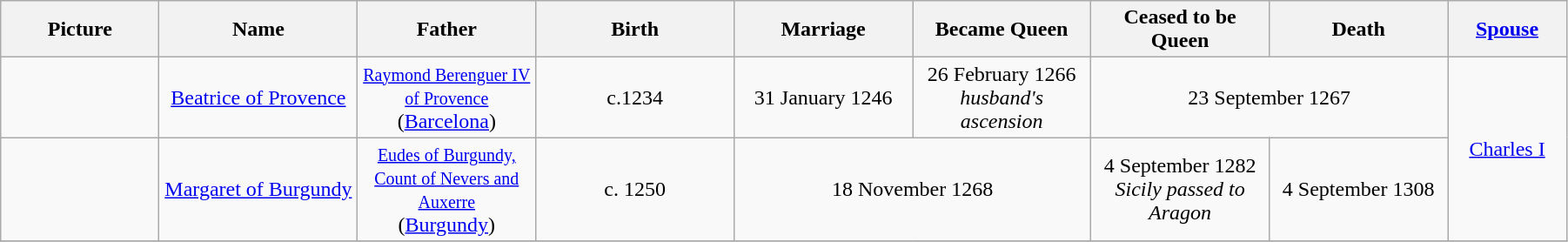<table width=95% class="wikitable">
<tr>
<th width = "8%">Picture</th>
<th width = "10%">Name</th>
<th width = "9%">Father</th>
<th width = "10%">Birth</th>
<th width = "9%">Marriage</th>
<th width = "9%">Became Queen</th>
<th width = "9%">Ceased to be Queen</th>
<th width = "9%">Death</th>
<th width = "6%"><a href='#'>Spouse</a></th>
</tr>
<tr>
<td align="center"></td>
<td align="center"><a href='#'>Beatrice of Provence</a></td>
<td align="center"><small><a href='#'>Raymond Berenguer IV of Provence</a></small> <br> (<a href='#'>Barcelona</a>)</td>
<td align=center>c.1234</td>
<td align=center>31 January 1246</td>
<td align=center>26 February 1266<br><em>husband's ascension</em></td>
<td align="center" colspan="2">23 September 1267</td>
<td align="center" rowspan="2"><a href='#'>Charles I</a></td>
</tr>
<tr>
<td align="center"></td>
<td align="center"><a href='#'>Margaret of Burgundy</a></td>
<td align="center"><small><a href='#'>Eudes of Burgundy, Count of Nevers and Auxerre</a></small> <br> (<a href='#'>Burgundy</a>)</td>
<td align="center">c. 1250</td>
<td align="center" colspan="2">18 November 1268</td>
<td align="center">4 September 1282<br><em>Sicily passed to Aragon</em></td>
<td align=center>4 September 1308</td>
</tr>
<tr>
</tr>
</table>
